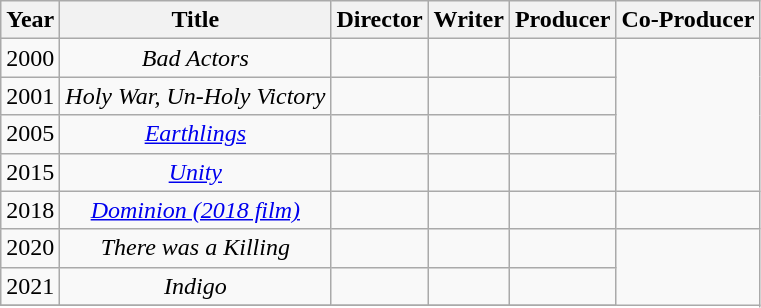<table class="wikitable" style="text-align:center">
<tr>
<th>Year</th>
<th>Title</th>
<th>Director</th>
<th>Writer</th>
<th>Producer</th>
<th>Co-Producer</th>
</tr>
<tr>
<td>2000</td>
<td><em>Bad Actors</em></td>
<td></td>
<td></td>
<td></td>
</tr>
<tr>
<td>2001</td>
<td><em>Holy War, Un-Holy Victory</em></td>
<td></td>
<td></td>
<td></td>
</tr>
<tr>
<td>2005</td>
<td><em><a href='#'>Earthlings</a></em></td>
<td></td>
<td></td>
<td></td>
</tr>
<tr>
<td>2015</td>
<td><em><a href='#'>Unity</a></em></td>
<td></td>
<td></td>
<td></td>
</tr>
<tr>
<td>2018</td>
<td><em><a href='#'>Dominion (2018 film)</a></em></td>
<td></td>
<td></td>
<td></td>
<td></td>
</tr>
<tr>
<td>2020</td>
<td><em>There was a Killing</em></td>
<td></td>
<td></td>
<td></td>
</tr>
<tr>
<td>2021</td>
<td><em>Indigo</em></td>
<td></td>
<td></td>
<td></td>
</tr>
<tr>
</tr>
</table>
